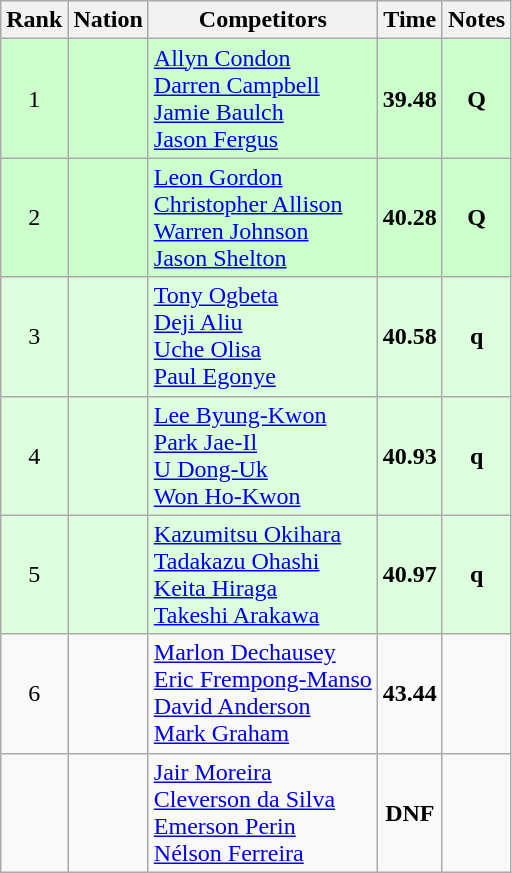<table class="wikitable sortable" style="text-align:center">
<tr>
<th>Rank</th>
<th>Nation</th>
<th>Competitors</th>
<th>Time</th>
<th>Notes</th>
</tr>
<tr bgcolor=ccffcc>
<td>1</td>
<td align=left></td>
<td align=left><a href='#'>Allyn Condon</a><br><a href='#'>Darren Campbell</a><br><a href='#'>Jamie Baulch</a><br><a href='#'>Jason Fergus</a></td>
<td><strong>39.48</strong></td>
<td><strong>Q</strong></td>
</tr>
<tr bgcolor=ccffcc>
<td>2</td>
<td align=left></td>
<td align=left><a href='#'>Leon Gordon</a><br><a href='#'>Christopher Allison</a><br><a href='#'>Warren Johnson</a><br><a href='#'>Jason Shelton</a></td>
<td><strong>40.28</strong></td>
<td><strong>Q</strong></td>
</tr>
<tr bgcolor=ddffdd>
<td>3</td>
<td align=left></td>
<td align=left><a href='#'>Tony Ogbeta</a><br><a href='#'>Deji Aliu</a><br><a href='#'>Uche Olisa</a><br><a href='#'>Paul Egonye</a></td>
<td><strong>40.58</strong></td>
<td><strong>q</strong></td>
</tr>
<tr bgcolor=ddffdd>
<td>4</td>
<td align=left></td>
<td align=left><a href='#'>Lee Byung-Kwon</a><br><a href='#'>Park Jae-Il</a><br><a href='#'>U Dong-Uk</a><br><a href='#'>Won Ho-Kwon</a></td>
<td><strong>40.93</strong></td>
<td><strong>q</strong></td>
</tr>
<tr bgcolor=ddffdd>
<td>5</td>
<td align=left></td>
<td align=left><a href='#'>Kazumitsu Okihara</a><br><a href='#'>Tadakazu Ohashi</a><br><a href='#'>Keita Hiraga</a><br><a href='#'>Takeshi Arakawa</a></td>
<td><strong>40.97</strong></td>
<td><strong>q</strong></td>
</tr>
<tr>
<td>6</td>
<td align=left></td>
<td align=left><a href='#'>Marlon Dechausey</a><br><a href='#'>Eric Frempong-Manso</a><br><a href='#'>David Anderson</a><br><a href='#'>Mark Graham</a></td>
<td><strong>43.44</strong></td>
<td></td>
</tr>
<tr>
<td></td>
<td align=left></td>
<td align=left><a href='#'>Jair Moreira</a><br><a href='#'>Cleverson da Silva</a><br><a href='#'>Emerson Perin</a><br><a href='#'>Nélson Ferreira</a></td>
<td><strong>DNF</strong></td>
<td></td>
</tr>
</table>
